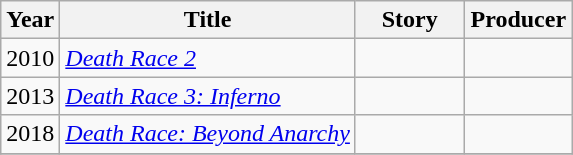<table class="wikitable">
<tr>
<th>Year</th>
<th>Title</th>
<th width=65>Story</th>
<th width=65>Producer</th>
</tr>
<tr>
<td>2010</td>
<td><em><a href='#'>Death Race 2</a></em></td>
<td></td>
<td></td>
</tr>
<tr>
<td>2013</td>
<td><em><a href='#'>Death Race 3: Inferno</a></em></td>
<td></td>
<td></td>
</tr>
<tr>
<td>2018</td>
<td><em><a href='#'>Death Race: Beyond Anarchy</a></em></td>
<td></td>
<td></td>
</tr>
<tr>
</tr>
</table>
